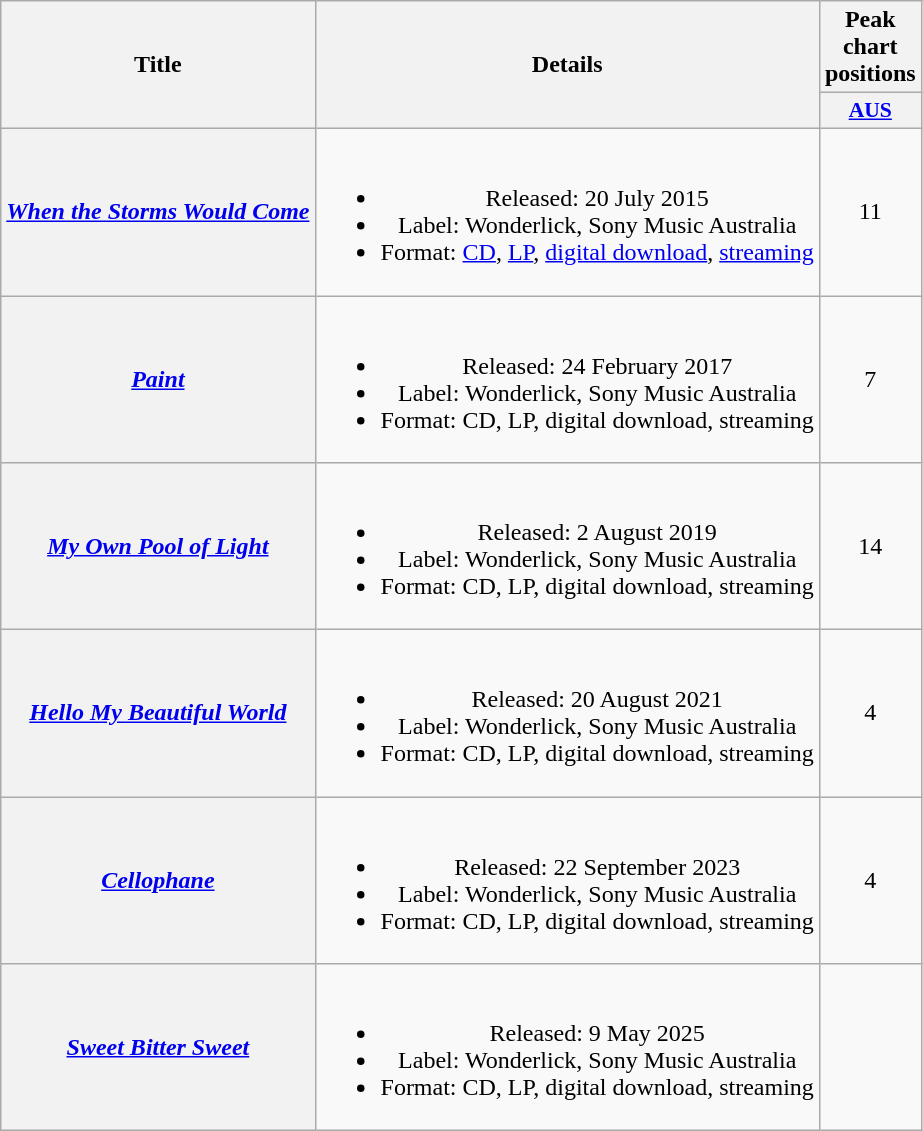<table class="wikitable plainrowheaders" style="text-align:center;">
<tr>
<th scope="col" rowspan="2">Title</th>
<th scope="col" rowspan="2">Details</th>
<th scope="col" colspan="1">Peak chart positions</th>
</tr>
<tr>
<th scope="col" style="width:3em;font-size:90%;"><a href='#'>AUS</a><br></th>
</tr>
<tr>
<th scope="row"><em><a href='#'>When the Storms Would Come</a></em></th>
<td><br><ul><li>Released: 20 July 2015</li><li>Label: Wonderlick, Sony Music Australia</li><li>Format: <a href='#'>CD</a>, <a href='#'>LP</a>, <a href='#'>digital download</a>, <a href='#'>streaming</a></li></ul></td>
<td>11</td>
</tr>
<tr>
<th scope="row"><em><a href='#'>Paint</a></em></th>
<td><br><ul><li>Released: 24 February 2017</li><li>Label: Wonderlick, Sony Music Australia</li><li>Format: CD, LP, digital download, streaming</li></ul></td>
<td>7</td>
</tr>
<tr>
<th scope="row"><em><a href='#'>My Own Pool of Light</a></em></th>
<td><br><ul><li>Released: 2 August 2019</li><li>Label: Wonderlick, Sony Music Australia</li><li>Format: CD, LP, digital download, streaming</li></ul></td>
<td>14</td>
</tr>
<tr>
<th scope="row"><em><a href='#'>Hello My Beautiful World</a></em></th>
<td><br><ul><li>Released: 20 August 2021</li><li>Label: Wonderlick, Sony Music Australia</li><li>Format: CD, LP, digital download, streaming</li></ul></td>
<td>4</td>
</tr>
<tr>
<th scope="row"><em><a href='#'>Cellophane</a></em></th>
<td><br><ul><li>Released: 22 September 2023</li><li>Label: Wonderlick, Sony Music Australia</li><li>Format: CD, LP, digital download, streaming</li></ul></td>
<td>4<br></td>
</tr>
<tr>
<th scope="row"><em><a href='#'>Sweet Bitter Sweet</a></em></th>
<td><br><ul><li>Released: 9 May 2025</li><li>Label: Wonderlick, Sony Music Australia</li><li>Format: CD, LP, digital download, streaming</li></ul></td>
<td></td>
</tr>
</table>
